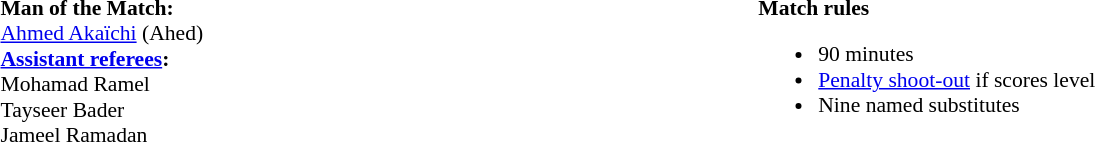<table style="width:100%;font-size:90%">
<tr>
<td style="width:40%;vertical-align:top"><br><strong>Man of the Match:</strong>
<br><a href='#'>Ahmed Akaïchi</a> (Ahed)<br><strong><a href='#'>Assistant referees</a>:</strong>
<br>Mohamad Ramel
<br>Tayseer Bader
<br>Jameel Ramadan</td>
<td style="width:60%;vertical-align:top"><br><strong>Match rules</strong><ul><li>90 minutes</li><li><a href='#'>Penalty shoot-out</a> if scores level</li><li>Nine named substitutes</li></ul></td>
</tr>
</table>
